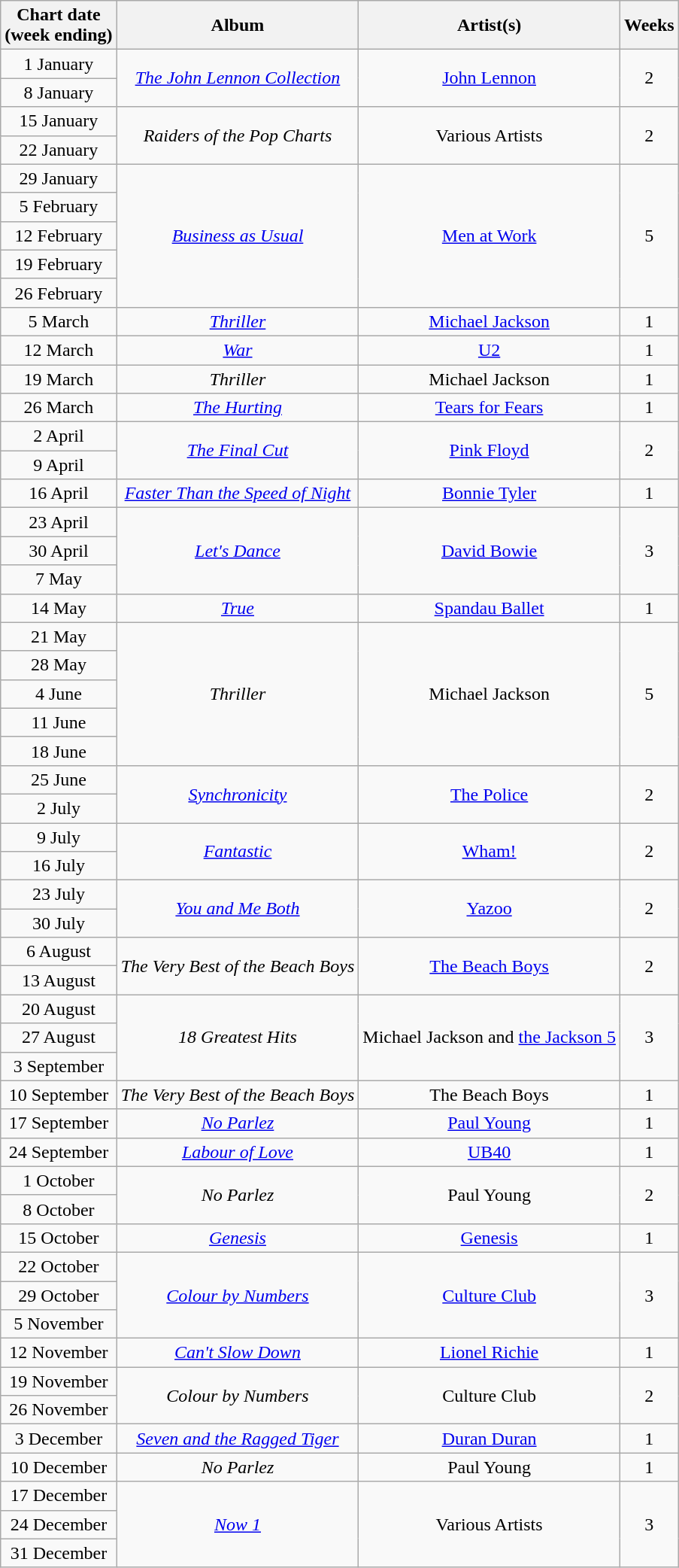<table class="wikitable" style="text-align:center;">
<tr>
<th>Chart date<br>(week ending)</th>
<th>Album</th>
<th>Artist(s)</th>
<th>Weeks</th>
</tr>
<tr>
<td>1 January</td>
<td rowspan=2><em><a href='#'>The John Lennon Collection</a></em></td>
<td rowspan=2><a href='#'>John Lennon</a></td>
<td rowspan=2>2</td>
</tr>
<tr>
<td>8 January</td>
</tr>
<tr>
<td>15 January</td>
<td rowspan=2><em>Raiders of the Pop Charts</em></td>
<td rowspan=2>Various Artists</td>
<td rowspan=2>2</td>
</tr>
<tr>
<td>22 January</td>
</tr>
<tr>
<td>29 January</td>
<td rowspan=5><em><a href='#'>Business as Usual</a></em></td>
<td rowspan=5><a href='#'>Men at Work</a></td>
<td rowspan=5>5</td>
</tr>
<tr>
<td>5 February</td>
</tr>
<tr>
<td>12 February</td>
</tr>
<tr>
<td>19 February</td>
</tr>
<tr>
<td>26 February</td>
</tr>
<tr>
<td>5 March</td>
<td><em><a href='#'>Thriller</a></em></td>
<td><a href='#'>Michael Jackson</a></td>
<td>1</td>
</tr>
<tr>
<td>12 March</td>
<td><em><a href='#'>War</a></em></td>
<td><a href='#'>U2</a></td>
<td>1</td>
</tr>
<tr>
<td>19 March</td>
<td><em>Thriller</em></td>
<td>Michael Jackson</td>
<td>1</td>
</tr>
<tr>
<td>26 March</td>
<td><em><a href='#'>The Hurting</a></em></td>
<td><a href='#'>Tears for Fears</a></td>
<td>1</td>
</tr>
<tr>
<td>2 April</td>
<td rowspan=2><em><a href='#'>The Final Cut</a></em></td>
<td rowspan=2><a href='#'>Pink Floyd</a></td>
<td rowspan=2>2</td>
</tr>
<tr>
<td>9 April</td>
</tr>
<tr>
<td>16 April</td>
<td><em><a href='#'>Faster Than the Speed of Night</a></em></td>
<td><a href='#'>Bonnie Tyler</a></td>
<td>1</td>
</tr>
<tr>
<td>23 April</td>
<td rowspan=3><em><a href='#'>Let's Dance</a></em></td>
<td rowspan=3><a href='#'>David Bowie</a></td>
<td rowspan=3>3</td>
</tr>
<tr>
<td>30 April</td>
</tr>
<tr>
<td>7 May</td>
</tr>
<tr>
<td>14 May</td>
<td><em><a href='#'>True</a></em></td>
<td><a href='#'>Spandau Ballet</a></td>
<td>1</td>
</tr>
<tr>
<td>21 May</td>
<td rowspan=5><em>Thriller</em></td>
<td rowspan=5>Michael Jackson</td>
<td rowspan=5>5</td>
</tr>
<tr>
<td>28 May</td>
</tr>
<tr>
<td>4 June</td>
</tr>
<tr>
<td>11 June</td>
</tr>
<tr>
<td>18 June</td>
</tr>
<tr>
<td>25 June</td>
<td rowspan=2><em><a href='#'>Synchronicity</a></em></td>
<td rowspan=2><a href='#'>The Police</a></td>
<td rowspan=2>2</td>
</tr>
<tr>
<td>2 July</td>
</tr>
<tr>
<td>9 July</td>
<td rowspan=2><em><a href='#'>Fantastic</a></em></td>
<td rowspan=2><a href='#'>Wham!</a></td>
<td rowspan=2>2</td>
</tr>
<tr>
<td>16 July</td>
</tr>
<tr>
<td>23 July</td>
<td rowspan=2><em><a href='#'>You and Me Both</a></em></td>
<td rowspan=2><a href='#'>Yazoo</a></td>
<td rowspan=2>2</td>
</tr>
<tr>
<td>30 July</td>
</tr>
<tr>
<td>6 August</td>
<td rowspan=2><em>The Very Best of the Beach Boys</em></td>
<td rowspan=2><a href='#'>The Beach Boys</a></td>
<td rowspan=2>2</td>
</tr>
<tr>
<td>13 August</td>
</tr>
<tr>
<td>20 August</td>
<td rowspan=3><em>18 Greatest Hits</em></td>
<td rowspan=3>Michael Jackson and <a href='#'>the Jackson 5</a></td>
<td rowspan=3>3</td>
</tr>
<tr>
<td>27 August</td>
</tr>
<tr>
<td>3 September</td>
</tr>
<tr>
<td>10 September</td>
<td><em>The Very Best of the Beach Boys</em></td>
<td>The Beach Boys</td>
<td>1</td>
</tr>
<tr>
<td>17 September</td>
<td><em><a href='#'>No Parlez</a></em></td>
<td><a href='#'>Paul Young</a></td>
<td>1</td>
</tr>
<tr>
<td>24 September</td>
<td><em><a href='#'>Labour of Love</a></em></td>
<td><a href='#'>UB40</a></td>
<td>1</td>
</tr>
<tr>
<td>1 October</td>
<td rowspan=2><em>No Parlez</em></td>
<td rowspan=2>Paul Young</td>
<td rowspan=2>2</td>
</tr>
<tr>
<td>8 October</td>
</tr>
<tr>
<td>15 October</td>
<td><em><a href='#'>Genesis</a></em></td>
<td><a href='#'>Genesis</a></td>
<td>1</td>
</tr>
<tr>
<td>22 October</td>
<td rowspan=3><em><a href='#'>Colour by Numbers</a></em></td>
<td rowspan=3><a href='#'>Culture Club</a></td>
<td rowspan=3>3</td>
</tr>
<tr>
<td>29 October</td>
</tr>
<tr>
<td>5 November</td>
</tr>
<tr>
<td>12 November</td>
<td><em><a href='#'>Can't Slow Down</a></em></td>
<td><a href='#'>Lionel Richie</a></td>
<td>1</td>
</tr>
<tr>
<td>19 November</td>
<td rowspan=2><em>Colour by Numbers</em></td>
<td rowspan=2>Culture Club</td>
<td rowspan=2>2</td>
</tr>
<tr>
<td>26 November</td>
</tr>
<tr>
<td>3 December</td>
<td><em><a href='#'>Seven and the Ragged Tiger</a></em></td>
<td><a href='#'>Duran Duran</a></td>
<td>1</td>
</tr>
<tr>
<td>10 December</td>
<td><em>No Parlez</em></td>
<td>Paul Young</td>
<td>1</td>
</tr>
<tr>
<td>17 December</td>
<td rowspan=3><em><a href='#'>Now 1</a></em></td>
<td rowspan=3>Various Artists</td>
<td rowspan=3>3</td>
</tr>
<tr>
<td>24 December</td>
</tr>
<tr>
<td>31 December</td>
</tr>
</table>
